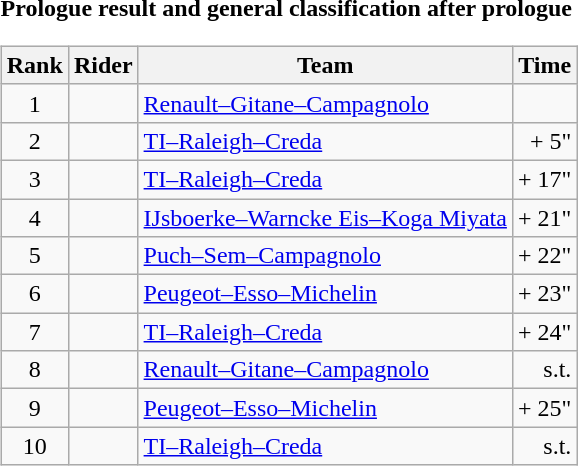<table>
<tr>
<td><strong>Prologue result and general classification after prologue</strong><br><table class="wikitable">
<tr>
<th scope="col">Rank</th>
<th scope="col">Rider</th>
<th scope="col">Team</th>
<th scope="col">Time</th>
</tr>
<tr>
<td style="text-align:center;">1</td>
<td> </td>
<td><a href='#'>Renault–Gitane–Campagnolo</a></td>
<td style="text-align:right;"></td>
</tr>
<tr>
<td style="text-align:center;">2</td>
<td></td>
<td><a href='#'>TI–Raleigh–Creda</a></td>
<td style="text-align:right;">+ 5"</td>
</tr>
<tr>
<td style="text-align:center;">3</td>
<td></td>
<td><a href='#'>TI–Raleigh–Creda</a></td>
<td style="text-align:right;">+ 17"</td>
</tr>
<tr>
<td style="text-align:center;">4</td>
<td></td>
<td><a href='#'>IJsboerke–Warncke Eis–Koga Miyata</a></td>
<td style="text-align:right;">+ 21"</td>
</tr>
<tr>
<td style="text-align:center;">5</td>
<td></td>
<td><a href='#'>Puch–Sem–Campagnolo</a></td>
<td style="text-align:right;">+ 22"</td>
</tr>
<tr>
<td style="text-align:center;">6</td>
<td></td>
<td><a href='#'>Peugeot–Esso–Michelin</a></td>
<td style="text-align:right;">+ 23"</td>
</tr>
<tr>
<td style="text-align:center;">7</td>
<td></td>
<td><a href='#'>TI–Raleigh–Creda</a></td>
<td style="text-align:right;">+ 24"</td>
</tr>
<tr>
<td style="text-align:center;">8</td>
<td></td>
<td><a href='#'>Renault–Gitane–Campagnolo</a></td>
<td style="text-align:right;">s.t.</td>
</tr>
<tr>
<td style="text-align:center;">9</td>
<td></td>
<td><a href='#'>Peugeot–Esso–Michelin</a></td>
<td style="text-align:right;">+ 25"</td>
</tr>
<tr>
<td style="text-align:center;">10</td>
<td></td>
<td><a href='#'>TI–Raleigh–Creda</a></td>
<td style="text-align:right;">s.t.</td>
</tr>
</table>
</td>
</tr>
</table>
